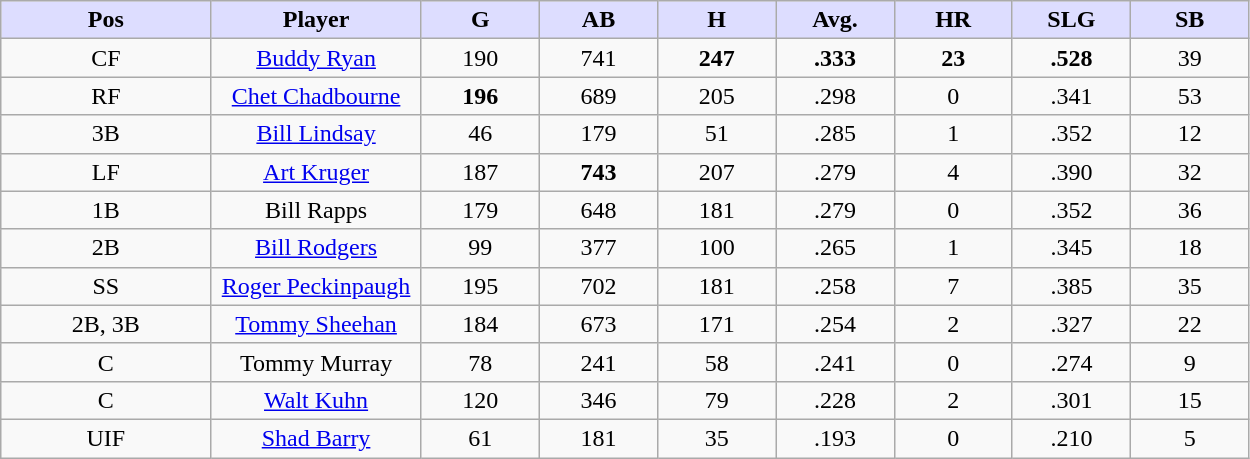<table class="wikitable sortable">
<tr>
<th style="background:#ddf; width:16%;">Pos</th>
<th style="background:#ddf; width:16%;">Player</th>
<th style="background:#ddf; width:9%;">G</th>
<th style="background:#ddf; width:9%;">AB</th>
<th style="background:#ddf; width:9%;">H</th>
<th style="background:#ddf; width:9%;">Avg.</th>
<th style="background:#ddf; width:9%;">HR</th>
<th style="background:#ddf; width:9%;">SLG</th>
<th style="background:#ddf; width:9%;">SB</th>
</tr>
<tr style="text-align:center;">
<td>CF</td>
<td><a href='#'>Buddy Ryan</a></td>
<td>190</td>
<td>741</td>
<td><strong>247</strong></td>
<td><strong>.333</strong></td>
<td><strong>23</strong></td>
<td><strong>.528</strong></td>
<td>39</td>
</tr>
<tr style="text-align:center;">
<td>RF</td>
<td><a href='#'>Chet Chadbourne</a></td>
<td><strong>196</strong></td>
<td>689</td>
<td>205</td>
<td>.298</td>
<td>0</td>
<td>.341</td>
<td>53</td>
</tr>
<tr style="text-align:center;">
<td>3B</td>
<td><a href='#'>Bill Lindsay</a></td>
<td>46</td>
<td>179</td>
<td>51</td>
<td>.285</td>
<td>1</td>
<td>.352</td>
<td>12</td>
</tr>
<tr style="text-align:center;">
<td>LF</td>
<td><a href='#'>Art Kruger</a></td>
<td>187</td>
<td><strong>743</strong></td>
<td>207</td>
<td>.279</td>
<td>4</td>
<td>.390</td>
<td>32</td>
</tr>
<tr style="text-align:center;">
<td>1B</td>
<td>Bill Rapps</td>
<td>179</td>
<td>648</td>
<td>181</td>
<td>.279</td>
<td>0</td>
<td>.352</td>
<td>36</td>
</tr>
<tr style="text-align:center;">
<td>2B</td>
<td><a href='#'>Bill Rodgers</a></td>
<td>99</td>
<td>377</td>
<td>100</td>
<td>.265</td>
<td>1</td>
<td>.345</td>
<td>18</td>
</tr>
<tr style="text-align:center;">
<td>SS</td>
<td><a href='#'>Roger Peckinpaugh</a></td>
<td>195</td>
<td>702</td>
<td>181</td>
<td>.258</td>
<td>7</td>
<td>.385</td>
<td>35</td>
</tr>
<tr style="text-align:center;">
<td>2B, 3B</td>
<td><a href='#'>Tommy Sheehan</a></td>
<td>184</td>
<td>673</td>
<td>171</td>
<td>.254</td>
<td>2</td>
<td>.327</td>
<td>22</td>
</tr>
<tr style="text-align:center;">
<td>C</td>
<td>Tommy Murray</td>
<td>78</td>
<td>241</td>
<td>58</td>
<td>.241</td>
<td>0</td>
<td>.274</td>
<td>9</td>
</tr>
<tr style="text-align:center;">
<td>C</td>
<td><a href='#'>Walt Kuhn</a></td>
<td>120</td>
<td>346</td>
<td>79</td>
<td>.228</td>
<td>2</td>
<td>.301</td>
<td>15</td>
</tr>
<tr style="text-align:center;">
<td>UIF</td>
<td><a href='#'>Shad Barry</a></td>
<td>61</td>
<td>181</td>
<td>35</td>
<td>.193</td>
<td>0</td>
<td>.210</td>
<td>5</td>
</tr>
</table>
